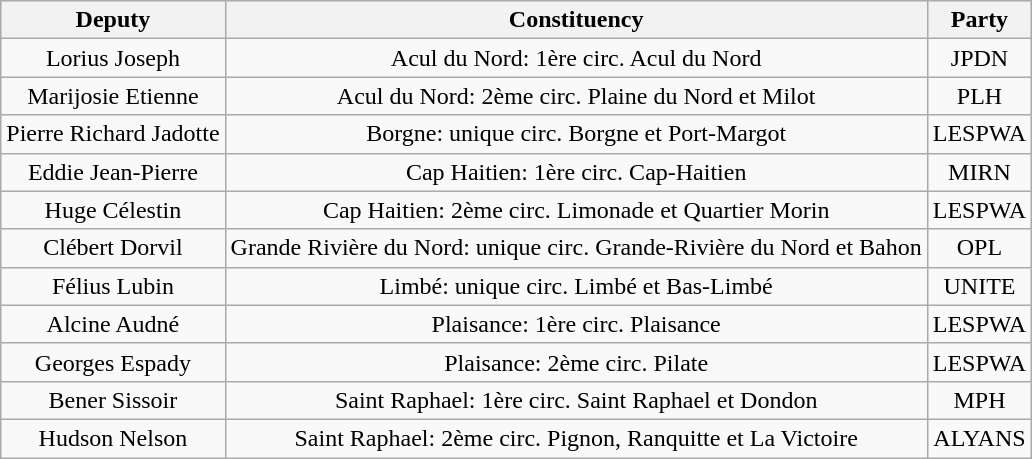<table class="wikitable" style="text-align:center;">
<tr>
<th>Deputy</th>
<th>Constituency</th>
<th>Party</th>
</tr>
<tr>
<td>Lorius Joseph</td>
<td>Acul du Nord: 1ère circ. Acul du Nord</td>
<td>JPDN</td>
</tr>
<tr>
<td>Marijosie Etienne</td>
<td>Acul du Nord: 2ème circ. Plaine du Nord et Milot</td>
<td>PLH</td>
</tr>
<tr>
<td>Pierre Richard Jadotte</td>
<td>Borgne: unique circ. Borgne et Port-Margot</td>
<td>LESPWA</td>
</tr>
<tr>
<td>Eddie Jean-Pierre</td>
<td>Cap Haitien: 1ère circ. Cap-Haitien</td>
<td>MIRN</td>
</tr>
<tr>
<td>Huge Célestin</td>
<td>Cap Haitien: 2ème circ. Limonade et Quartier Morin</td>
<td>LESPWA</td>
</tr>
<tr>
<td>Clébert Dorvil</td>
<td>Grande Rivière du Nord: unique circ. Grande-Rivière du Nord et Bahon</td>
<td>OPL</td>
</tr>
<tr>
<td>Félius Lubin</td>
<td>Limbé: unique circ. Limbé et Bas-Limbé</td>
<td>UNITE</td>
</tr>
<tr>
<td>Alcine Audné</td>
<td>Plaisance: 1ère circ. Plaisance</td>
<td>LESPWA</td>
</tr>
<tr>
<td>Georges Espady</td>
<td>Plaisance: 2ème circ. Pilate</td>
<td>LESPWA</td>
</tr>
<tr>
<td>Bener Sissoir</td>
<td>Saint Raphael: 1ère circ. Saint Raphael et Dondon</td>
<td>MPH</td>
</tr>
<tr>
<td>Hudson Nelson</td>
<td>Saint Raphael: 2ème circ. Pignon, Ranquitte et La Victoire</td>
<td>ALYANS</td>
</tr>
</table>
